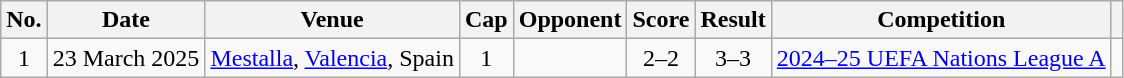<table class="wikitable">
<tr>
<th scope="col">No.</th>
<th scope="col">Date</th>
<th scope="col">Venue</th>
<th scope="col">Cap</th>
<th scope="col">Opponent</th>
<th scope="col">Score</th>
<th scope="col">Result</th>
<th scope="col">Competition</th>
<th scope="col class="unsortable"></th>
</tr>
<tr>
<td align="center">1</td>
<td>23 March 2025</td>
<td><a href='#'>Mestalla</a>, <a href='#'>Valencia</a>, Spain</td>
<td align="center">1</td>
<td></td>
<td align="center">2–2</td>
<td align="center">3–3 <br></td>
<td><a href='#'>2024–25 UEFA Nations League A</a></td>
<td align="center"></td>
</tr>
</table>
